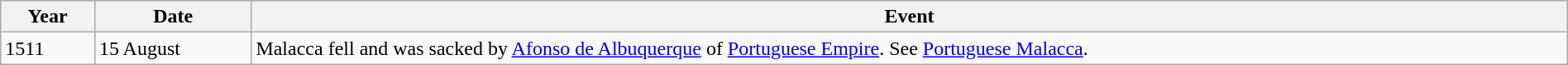<table class=wikitable style=width:100%>
<tr>
<th style=width:6%>Year</th>
<th style=width:10%>Date</th>
<th>Event</th>
</tr>
<tr>
<td>1511</td>
<td>15 August</td>
<td>Malacca fell and was sacked by <a href='#'>Afonso de Albuquerque</a> of <a href='#'>Portuguese Empire</a>. See <a href='#'>Portuguese Malacca</a>.</td>
</tr>
</table>
